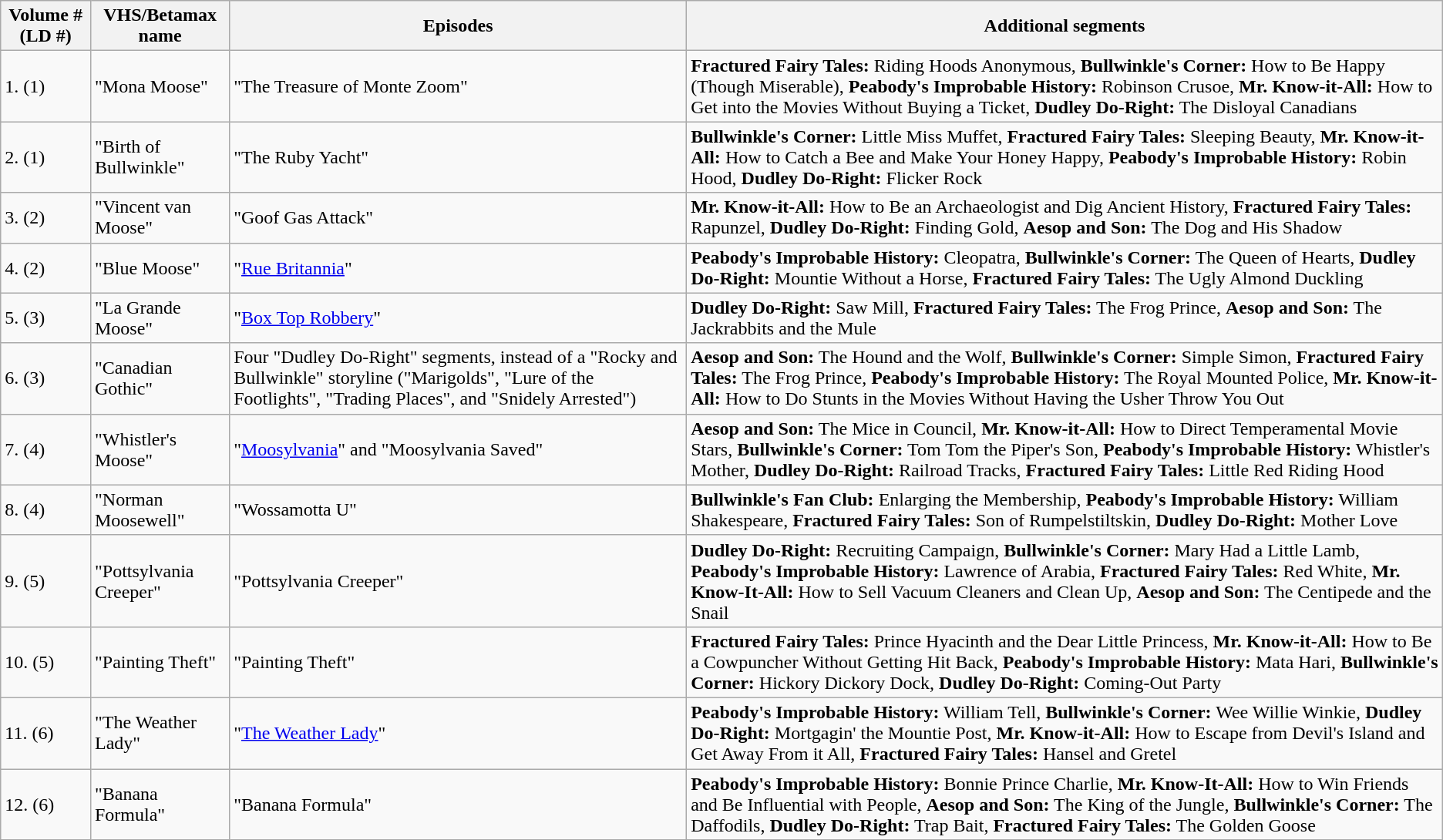<table class="wikitable">
<tr>
<th>Volume # (LD #)</th>
<th>VHS/Betamax name</th>
<th>Episodes</th>
<th>Additional segments</th>
</tr>
<tr>
<td>1. (1)</td>
<td>"Mona Moose"</td>
<td>"The Treasure of Monte Zoom"</td>
<td><strong>Fractured Fairy Tales:</strong> Riding Hoods Anonymous, <strong>Bullwinkle's Corner:</strong> How to Be Happy (Though Miserable), <strong>Peabody's Improbable History:</strong> Robinson Crusoe, <strong>Mr. Know-it-All:</strong> How to Get into the Movies Without Buying a Ticket, <strong>Dudley Do-Right:</strong> The Disloyal Canadians</td>
</tr>
<tr>
<td>2. (1)</td>
<td>"Birth of Bullwinkle"</td>
<td>"The Ruby Yacht"</td>
<td><strong>Bullwinkle's Corner:</strong> Little Miss Muffet, <strong>Fractured Fairy Tales:</strong> Sleeping Beauty, <strong>Mr. Know-it-All:</strong> How to Catch a Bee and Make Your Honey Happy, <strong>Peabody's Improbable History:</strong> Robin Hood, <strong>Dudley Do-Right:</strong> Flicker Rock</td>
</tr>
<tr>
<td>3. (2)</td>
<td>"Vincent van Moose"</td>
<td>"Goof Gas Attack"</td>
<td><strong>Mr. Know-it-All:</strong> How to Be an Archaeologist and Dig Ancient History, <strong>Fractured Fairy Tales:</strong> Rapunzel, <strong>Dudley Do-Right:</strong> Finding Gold, <strong>Aesop and Son:</strong> The Dog and His Shadow</td>
</tr>
<tr>
<td>4. (2)</td>
<td>"Blue Moose"</td>
<td>"<a href='#'>Rue Britannia</a>"</td>
<td><strong>Peabody's Improbable History:</strong> Cleopatra, <strong>Bullwinkle's Corner:</strong> The Queen of Hearts, <strong>Dudley Do-Right:</strong> Mountie Without a Horse, <strong>Fractured Fairy Tales:</strong> The Ugly Almond Duckling</td>
</tr>
<tr>
<td>5. (3)</td>
<td>"La Grande Moose"</td>
<td>"<a href='#'>Box Top Robbery</a>"</td>
<td><strong>Dudley Do-Right:</strong> Saw Mill, <strong>Fractured Fairy Tales:</strong> The Frog Prince, <strong>Aesop and Son:</strong> The Jackrabbits and the Mule</td>
</tr>
<tr>
<td>6. (3)</td>
<td>"Canadian Gothic"</td>
<td>Four "Dudley Do-Right" segments, instead of a "Rocky and Bullwinkle" storyline ("Marigolds", "Lure of the Footlights", "Trading Places", and "Snidely Arrested")</td>
<td><strong>Aesop and Son:</strong> The Hound and the Wolf, <strong>Bullwinkle's Corner:</strong> Simple Simon, <strong>Fractured Fairy Tales:</strong> The Frog Prince, <strong>Peabody's Improbable History:</strong> The Royal Mounted Police, <strong>Mr. Know-it-All:</strong> How to Do Stunts in the Movies Without Having the Usher Throw You Out</td>
</tr>
<tr>
<td>7. (4)</td>
<td>"Whistler's Moose"</td>
<td>"<a href='#'>Moosylvania</a>" and "Moosylvania Saved"</td>
<td><strong>Aesop and Son:</strong> The Mice in Council, <strong>Mr. Know-it-All:</strong> How to Direct Temperamental Movie Stars, <strong>Bullwinkle's Corner:</strong> Tom Tom the Piper's Son, <strong>Peabody's Improbable History:</strong> Whistler's Mother, <strong>Dudley Do-Right:</strong> Railroad Tracks, <strong>Fractured Fairy Tales:</strong> Little Red Riding Hood</td>
</tr>
<tr>
<td>8. (4)</td>
<td>"Norman Moosewell"</td>
<td>"Wossamotta U"</td>
<td><strong>Bullwinkle's Fan Club:</strong> Enlarging the Membership, <strong>Peabody's Improbable History:</strong> William Shakespeare, <strong>Fractured Fairy Tales:</strong> Son of Rumpelstiltskin, <strong>Dudley Do-Right:</strong> Mother Love</td>
</tr>
<tr>
<td>9. (5)</td>
<td>"Pottsylvania Creeper"</td>
<td>"Pottsylvania Creeper"</td>
<td><strong>Dudley Do-Right:</strong> Recruiting Campaign, <strong>Bullwinkle's Corner:</strong> Mary Had a Little Lamb, <strong>Peabody's Improbable History:</strong> Lawrence of Arabia, <strong>Fractured Fairy Tales:</strong> Red White, <strong>Mr. Know-It-All:</strong> How to Sell Vacuum Cleaners and Clean Up, <strong>Aesop and Son:</strong> The Centipede and the Snail</td>
</tr>
<tr>
<td>10. (5)</td>
<td>"Painting Theft"</td>
<td>"Painting Theft"</td>
<td><strong>Fractured Fairy Tales:</strong> Prince Hyacinth and the Dear Little Princess, <strong>Mr. Know-it-All:</strong> How to Be a Cowpuncher Without Getting Hit Back, <strong>Peabody's Improbable History:</strong> Mata Hari, <strong>Bullwinkle's Corner:</strong> Hickory Dickory Dock, <strong>Dudley Do-Right:</strong> Coming-Out Party</td>
</tr>
<tr>
<td>11. (6)</td>
<td>"The Weather Lady"</td>
<td>"<a href='#'>The Weather Lady</a>"</td>
<td><strong>Peabody's Improbable History:</strong> William Tell, <strong>Bullwinkle's Corner:</strong> Wee Willie Winkie, <strong>Dudley Do-Right:</strong> Mortgagin' the Mountie Post, <strong>Mr. Know-it-All:</strong> How to Escape from Devil's Island and Get Away From it All, <strong>Fractured Fairy Tales:</strong> Hansel and Gretel</td>
</tr>
<tr>
<td>12. (6)</td>
<td>"Banana Formula"</td>
<td>"Banana Formula"</td>
<td><strong>Peabody's Improbable History:</strong> Bonnie Prince Charlie, <strong>Mr. Know-It-All:</strong> How to Win Friends and Be Influential with People, <strong>Aesop and Son:</strong> The King of the Jungle, <strong>Bullwinkle's Corner:</strong> The Daffodils, <strong>Dudley Do-Right:</strong> Trap Bait, <strong>Fractured Fairy Tales:</strong> The Golden Goose</td>
</tr>
</table>
